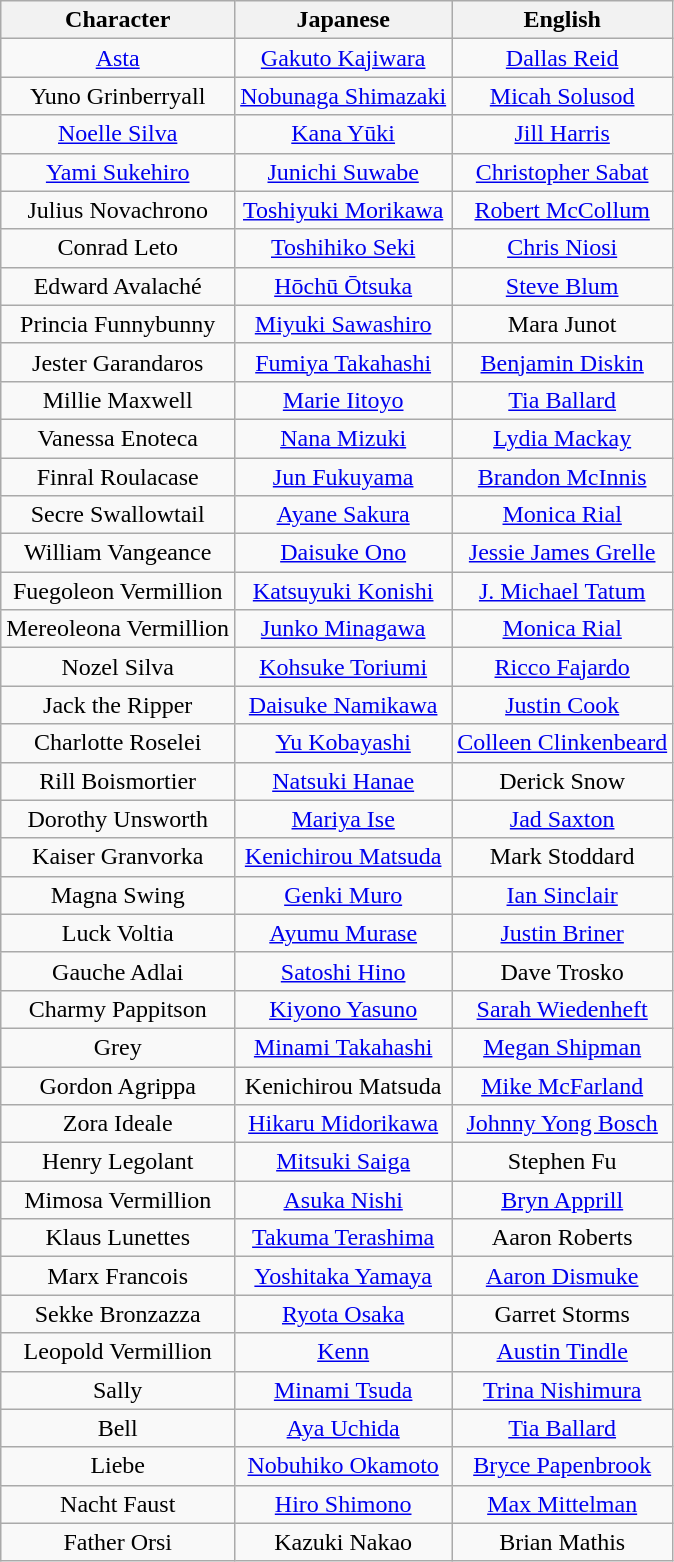<table class="wikitable" style="text-align:center;">
<tr>
<th>Character</th>
<th>Japanese</th>
<th>English</th>
</tr>
<tr>
<td><a href='#'>Asta</a></td>
<td><a href='#'>Gakuto Kajiwara</a></td>
<td><a href='#'>Dallas Reid</a></td>
</tr>
<tr>
<td>Yuno Grinberryall</td>
<td><a href='#'>Nobunaga Shimazaki</a></td>
<td><a href='#'>Micah Solusod</a></td>
</tr>
<tr>
<td><a href='#'>Noelle Silva</a></td>
<td><a href='#'>Kana Yūki</a></td>
<td><a href='#'>Jill Harris</a></td>
</tr>
<tr>
<td><a href='#'>Yami Sukehiro</a></td>
<td><a href='#'>Junichi Suwabe</a></td>
<td><a href='#'>Christopher Sabat</a></td>
</tr>
<tr>
<td>Julius Novachrono</td>
<td><a href='#'>Toshiyuki Morikawa</a></td>
<td><a href='#'>Robert McCollum</a></td>
</tr>
<tr>
<td>Conrad Leto</td>
<td><a href='#'>Toshihiko Seki</a></td>
<td><a href='#'>Chris Niosi</a></td>
</tr>
<tr>
<td>Edward Avalaché</td>
<td><a href='#'>Hōchū Ōtsuka</a></td>
<td><a href='#'>Steve Blum</a></td>
</tr>
<tr>
<td>Princia Funnybunny</td>
<td><a href='#'>Miyuki Sawashiro</a></td>
<td>Mara Junot</td>
</tr>
<tr>
<td>Jester Garandaros</td>
<td><a href='#'>Fumiya Takahashi</a></td>
<td><a href='#'>Benjamin Diskin</a></td>
</tr>
<tr>
<td>Millie Maxwell</td>
<td><a href='#'>Marie Iitoyo</a></td>
<td><a href='#'>Tia Ballard</a></td>
</tr>
<tr>
<td>Vanessa Enoteca</td>
<td><a href='#'>Nana Mizuki</a></td>
<td><a href='#'>Lydia Mackay</a></td>
</tr>
<tr>
<td>Finral Roulacase</td>
<td><a href='#'>Jun Fukuyama</a></td>
<td><a href='#'>Brandon McInnis</a></td>
</tr>
<tr>
<td>Secre Swallowtail</td>
<td><a href='#'>Ayane Sakura</a></td>
<td><a href='#'>Monica Rial</a></td>
</tr>
<tr>
<td>William Vangeance</td>
<td><a href='#'>Daisuke Ono</a></td>
<td><a href='#'>Jessie James Grelle</a></td>
</tr>
<tr>
<td>Fuegoleon Vermillion</td>
<td><a href='#'>Katsuyuki Konishi</a></td>
<td><a href='#'>J. Michael Tatum</a></td>
</tr>
<tr>
<td>Mereoleona Vermillion</td>
<td><a href='#'>Junko Minagawa</a></td>
<td><a href='#'>Monica Rial</a></td>
</tr>
<tr>
<td>Nozel Silva</td>
<td><a href='#'>Kohsuke Toriumi</a></td>
<td><a href='#'>Ricco Fajardo</a></td>
</tr>
<tr>
<td>Jack the Ripper</td>
<td><a href='#'>Daisuke Namikawa</a></td>
<td><a href='#'>Justin Cook</a></td>
</tr>
<tr>
<td>Charlotte Roselei</td>
<td><a href='#'>Yu Kobayashi</a></td>
<td><a href='#'>Colleen Clinkenbeard</a></td>
</tr>
<tr>
<td>Rill Boismortier</td>
<td><a href='#'>Natsuki Hanae</a></td>
<td>Derick Snow</td>
</tr>
<tr>
<td>Dorothy Unsworth</td>
<td><a href='#'>Mariya Ise</a></td>
<td><a href='#'>Jad Saxton</a></td>
</tr>
<tr>
<td>Kaiser Granvorka</td>
<td><a href='#'>Kenichirou Matsuda</a></td>
<td>Mark Stoddard</td>
</tr>
<tr>
<td>Magna Swing</td>
<td><a href='#'>Genki Muro</a></td>
<td><a href='#'>Ian Sinclair</a></td>
</tr>
<tr>
<td>Luck Voltia</td>
<td><a href='#'>Ayumu Murase</a></td>
<td><a href='#'>Justin Briner</a></td>
</tr>
<tr>
<td>Gauche Adlai</td>
<td><a href='#'>Satoshi Hino</a></td>
<td>Dave Trosko</td>
</tr>
<tr>
<td>Charmy Pappitson</td>
<td><a href='#'>Kiyono Yasuno</a></td>
<td><a href='#'>Sarah Wiedenheft</a></td>
</tr>
<tr>
<td>Grey</td>
<td><a href='#'>Minami Takahashi</a></td>
<td><a href='#'>Megan Shipman</a></td>
</tr>
<tr>
<td>Gordon Agrippa</td>
<td>Kenichirou Matsuda</td>
<td><a href='#'>Mike McFarland</a></td>
</tr>
<tr>
<td>Zora Ideale</td>
<td><a href='#'>Hikaru Midorikawa</a></td>
<td><a href='#'>Johnny Yong Bosch</a></td>
</tr>
<tr>
<td>Henry Legolant</td>
<td><a href='#'>Mitsuki Saiga</a></td>
<td>Stephen Fu</td>
</tr>
<tr>
<td>Mimosa Vermillion</td>
<td><a href='#'>Asuka Nishi</a></td>
<td><a href='#'>Bryn Apprill</a></td>
</tr>
<tr>
<td>Klaus Lunettes</td>
<td><a href='#'>Takuma Terashima</a></td>
<td>Aaron Roberts</td>
</tr>
<tr>
<td>Marx Francois</td>
<td><a href='#'>Yoshitaka Yamaya</a></td>
<td><a href='#'>Aaron Dismuke</a></td>
</tr>
<tr>
<td>Sekke Bronzazza</td>
<td><a href='#'>Ryota Osaka</a></td>
<td>Garret Storms</td>
</tr>
<tr>
<td>Leopold Vermillion</td>
<td><a href='#'>Kenn</a></td>
<td><a href='#'>Austin Tindle</a></td>
</tr>
<tr>
<td>Sally</td>
<td><a href='#'>Minami Tsuda</a></td>
<td><a href='#'>Trina Nishimura</a></td>
</tr>
<tr>
<td>Bell</td>
<td><a href='#'>Aya Uchida</a></td>
<td><a href='#'>Tia Ballard</a></td>
</tr>
<tr>
<td>Liebe</td>
<td><a href='#'>Nobuhiko Okamoto</a></td>
<td><a href='#'>Bryce Papenbrook</a></td>
</tr>
<tr>
<td>Nacht Faust</td>
<td><a href='#'>Hiro Shimono</a></td>
<td><a href='#'>Max Mittelman</a></td>
</tr>
<tr>
<td>Father Orsi</td>
<td>Kazuki Nakao</td>
<td>Brian Mathis</td>
</tr>
</table>
